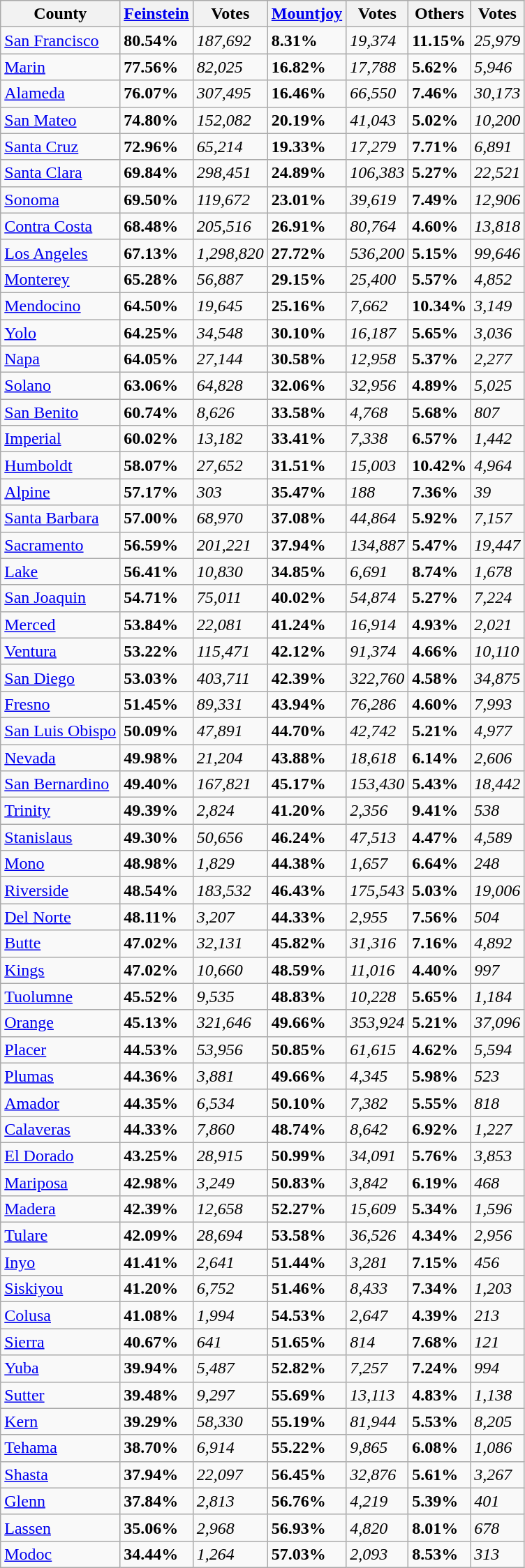<table class="wikitable sortable">
<tr>
<th>County</th>
<th><a href='#'>Feinstein</a></th>
<th>Votes</th>
<th><a href='#'>Mountjoy</a></th>
<th>Votes</th>
<th>Others</th>
<th>Votes</th>
</tr>
<tr>
<td><a href='#'>San Francisco</a></td>
<td><strong>80.54%</strong></td>
<td><em>187,692</em></td>
<td><strong>8.31%</strong></td>
<td><em>19,374</em></td>
<td><strong>11.15%</strong></td>
<td><em>25,979</em></td>
</tr>
<tr>
<td><a href='#'>Marin</a></td>
<td><strong>77.56%</strong></td>
<td><em>82,025</em></td>
<td><strong>16.82%</strong></td>
<td><em>17,788</em></td>
<td><strong>5.62%</strong></td>
<td><em>5,946</em></td>
</tr>
<tr>
<td><a href='#'>Alameda</a></td>
<td><strong>76.07%</strong></td>
<td><em>307,495</em></td>
<td><strong>16.46%</strong></td>
<td><em>66,550</em></td>
<td><strong>7.46%</strong></td>
<td><em>30,173</em></td>
</tr>
<tr>
<td><a href='#'>San Mateo</a></td>
<td><strong>74.80%</strong></td>
<td><em>152,082</em></td>
<td><strong>20.19%</strong></td>
<td><em>41,043</em></td>
<td><strong>5.02%</strong></td>
<td><em>10,200</em></td>
</tr>
<tr>
<td><a href='#'>Santa Cruz</a></td>
<td><strong>72.96%</strong></td>
<td><em>65,214</em></td>
<td><strong>19.33%</strong></td>
<td><em>17,279</em></td>
<td><strong>7.71%</strong></td>
<td><em>6,891</em></td>
</tr>
<tr>
<td><a href='#'>Santa Clara</a></td>
<td><strong>69.84%</strong></td>
<td><em>298,451</em></td>
<td><strong>24.89%</strong></td>
<td><em>106,383</em></td>
<td><strong>5.27%</strong></td>
<td><em>22,521</em></td>
</tr>
<tr>
<td><a href='#'>Sonoma</a></td>
<td><strong>69.50%</strong></td>
<td><em>119,672</em></td>
<td><strong>23.01%</strong></td>
<td><em>39,619</em></td>
<td><strong>7.49%</strong></td>
<td><em>12,906</em></td>
</tr>
<tr>
<td><a href='#'>Contra Costa</a></td>
<td><strong>68.48%</strong></td>
<td><em>205,516</em></td>
<td><strong>26.91%</strong></td>
<td><em>80,764</em></td>
<td><strong>4.60%</strong></td>
<td><em>13,818</em></td>
</tr>
<tr>
<td><a href='#'>Los Angeles</a></td>
<td><strong>67.13%</strong></td>
<td><em>1,298,820</em></td>
<td><strong>27.72%</strong></td>
<td><em>536,200</em></td>
<td><strong>5.15%</strong></td>
<td><em>99,646</em></td>
</tr>
<tr>
<td><a href='#'>Monterey</a></td>
<td><strong>65.28%</strong></td>
<td><em>56,887</em></td>
<td><strong>29.15%</strong></td>
<td><em>25,400</em></td>
<td><strong>5.57%</strong></td>
<td><em>4,852</em></td>
</tr>
<tr>
<td><a href='#'>Mendocino</a></td>
<td><strong>64.50%</strong></td>
<td><em>19,645</em></td>
<td><strong>25.16%</strong></td>
<td><em>7,662</em></td>
<td><strong>10.34%</strong></td>
<td><em>3,149</em></td>
</tr>
<tr>
<td><a href='#'>Yolo</a></td>
<td><strong>64.25%</strong></td>
<td><em>34,548</em></td>
<td><strong>30.10%</strong></td>
<td><em>16,187</em></td>
<td><strong>5.65%</strong></td>
<td><em>3,036</em></td>
</tr>
<tr>
<td><a href='#'>Napa</a></td>
<td><strong>64.05%</strong></td>
<td><em>27,144</em></td>
<td><strong>30.58%</strong></td>
<td><em>12,958</em></td>
<td><strong>5.37%</strong></td>
<td><em>2,277</em></td>
</tr>
<tr>
<td><a href='#'>Solano</a></td>
<td><strong>63.06%</strong></td>
<td><em>64,828</em></td>
<td><strong>32.06%</strong></td>
<td><em>32,956</em></td>
<td><strong>4.89%</strong></td>
<td><em>5,025</em></td>
</tr>
<tr>
<td><a href='#'>San Benito</a></td>
<td><strong>60.74%</strong></td>
<td><em>8,626</em></td>
<td><strong>33.58%</strong></td>
<td><em>4,768</em></td>
<td><strong>5.68%</strong></td>
<td><em>807</em></td>
</tr>
<tr>
<td><a href='#'>Imperial</a></td>
<td><strong>60.02%</strong></td>
<td><em>13,182</em></td>
<td><strong>33.41%</strong></td>
<td><em>7,338</em></td>
<td><strong>6.57%</strong></td>
<td><em>1,442</em></td>
</tr>
<tr>
<td><a href='#'>Humboldt</a></td>
<td><strong>58.07%</strong></td>
<td><em>27,652</em></td>
<td><strong>31.51%</strong></td>
<td><em>15,003</em></td>
<td><strong>10.42%</strong></td>
<td><em>4,964</em></td>
</tr>
<tr>
<td><a href='#'>Alpine</a></td>
<td><strong>57.17%</strong></td>
<td><em>303</em></td>
<td><strong>35.47%</strong></td>
<td><em>188</em></td>
<td><strong>7.36%</strong></td>
<td><em>39</em></td>
</tr>
<tr>
<td><a href='#'>Santa Barbara</a></td>
<td><strong>57.00%</strong></td>
<td><em>68,970</em></td>
<td><strong>37.08%</strong></td>
<td><em>44,864</em></td>
<td><strong>5.92%</strong></td>
<td><em>7,157</em></td>
</tr>
<tr>
<td><a href='#'>Sacramento</a></td>
<td><strong>56.59%</strong></td>
<td><em>201,221</em></td>
<td><strong>37.94%</strong></td>
<td><em>134,887</em></td>
<td><strong>5.47%</strong></td>
<td><em>19,447</em></td>
</tr>
<tr>
<td><a href='#'>Lake</a></td>
<td><strong>56.41%</strong></td>
<td><em>10,830</em></td>
<td><strong>34.85%</strong></td>
<td><em>6,691</em></td>
<td><strong>8.74%</strong></td>
<td><em>1,678</em></td>
</tr>
<tr>
<td><a href='#'>San Joaquin</a></td>
<td><strong>54.71%</strong></td>
<td><em>75,011</em></td>
<td><strong>40.02%</strong></td>
<td><em>54,874</em></td>
<td><strong>5.27%</strong></td>
<td><em>7,224</em></td>
</tr>
<tr>
<td><a href='#'>Merced</a></td>
<td><strong>53.84%</strong></td>
<td><em>22,081</em></td>
<td><strong>41.24%</strong></td>
<td><em>16,914</em></td>
<td><strong>4.93%</strong></td>
<td><em>2,021</em></td>
</tr>
<tr>
<td><a href='#'>Ventura</a></td>
<td><strong>53.22%</strong></td>
<td><em>115,471</em></td>
<td><strong>42.12%</strong></td>
<td><em>91,374</em></td>
<td><strong>4.66%</strong></td>
<td><em>10,110</em></td>
</tr>
<tr>
<td><a href='#'>San Diego</a></td>
<td><strong>53.03%</strong></td>
<td><em>403,711</em></td>
<td><strong>42.39%</strong></td>
<td><em>322,760</em></td>
<td><strong>4.58%</strong></td>
<td><em>34,875</em></td>
</tr>
<tr>
<td><a href='#'>Fresno</a></td>
<td><strong>51.45%</strong></td>
<td><em>89,331</em></td>
<td><strong>43.94%</strong></td>
<td><em>76,286</em></td>
<td><strong>4.60%</strong></td>
<td><em>7,993</em></td>
</tr>
<tr>
<td><a href='#'>San Luis Obispo</a></td>
<td><strong>50.09%</strong></td>
<td><em>47,891</em></td>
<td><strong>44.70%</strong></td>
<td><em>42,742</em></td>
<td><strong>5.21%</strong></td>
<td><em>4,977</em></td>
</tr>
<tr>
<td><a href='#'>Nevada</a></td>
<td><strong>49.98%</strong></td>
<td><em>21,204</em></td>
<td><strong>43.88%</strong></td>
<td><em>18,618</em></td>
<td><strong>6.14%</strong></td>
<td><em>2,606</em></td>
</tr>
<tr>
<td><a href='#'>San Bernardino</a></td>
<td><strong>49.40%</strong></td>
<td><em>167,821</em></td>
<td><strong>45.17%</strong></td>
<td><em>153,430</em></td>
<td><strong>5.43%</strong></td>
<td><em>18,442</em></td>
</tr>
<tr>
<td><a href='#'>Trinity</a></td>
<td><strong>49.39%</strong></td>
<td><em>2,824</em></td>
<td><strong>41.20%</strong></td>
<td><em>2,356</em></td>
<td><strong>9.41%</strong></td>
<td><em>538</em></td>
</tr>
<tr>
<td><a href='#'>Stanislaus</a></td>
<td><strong>49.30%</strong></td>
<td><em>50,656</em></td>
<td><strong>46.24%</strong></td>
<td><em>47,513</em></td>
<td><strong>4.47%</strong></td>
<td><em>4,589</em></td>
</tr>
<tr>
<td><a href='#'>Mono</a></td>
<td><strong>48.98%</strong></td>
<td><em>1,829</em></td>
<td><strong>44.38%</strong></td>
<td><em>1,657</em></td>
<td><strong>6.64%</strong></td>
<td><em>248</em></td>
</tr>
<tr>
<td><a href='#'>Riverside</a></td>
<td><strong>48.54%</strong></td>
<td><em>183,532</em></td>
<td><strong>46.43%</strong></td>
<td><em>175,543</em></td>
<td><strong>5.03%</strong></td>
<td><em>19,006</em></td>
</tr>
<tr>
<td><a href='#'>Del Norte</a></td>
<td><strong>48.11%</strong></td>
<td><em>3,207</em></td>
<td><strong>44.33%</strong></td>
<td><em>2,955</em></td>
<td><strong>7.56%</strong></td>
<td><em>504</em></td>
</tr>
<tr>
<td><a href='#'>Butte</a></td>
<td><strong>47.02%</strong></td>
<td><em>32,131</em></td>
<td><strong>45.82%</strong></td>
<td><em>31,316</em></td>
<td><strong>7.16%</strong></td>
<td><em>4,892</em></td>
</tr>
<tr>
<td><a href='#'>Kings</a></td>
<td><strong>47.02%</strong></td>
<td><em>10,660</em></td>
<td><strong>48.59%</strong></td>
<td><em>11,016</em></td>
<td><strong>4.40%</strong></td>
<td><em>997</em></td>
</tr>
<tr>
<td><a href='#'>Tuolumne</a></td>
<td><strong>45.52%</strong></td>
<td><em>9,535</em></td>
<td><strong>48.83%</strong></td>
<td><em>10,228</em></td>
<td><strong>5.65%</strong></td>
<td><em>1,184</em></td>
</tr>
<tr>
<td><a href='#'>Orange</a></td>
<td><strong>45.13%</strong></td>
<td><em>321,646</em></td>
<td><strong>49.66%</strong></td>
<td><em>353,924</em></td>
<td><strong>5.21%</strong></td>
<td><em>37,096</em></td>
</tr>
<tr>
<td><a href='#'>Placer</a></td>
<td><strong>44.53%</strong></td>
<td><em>53,956</em></td>
<td><strong>50.85%</strong></td>
<td><em>61,615</em></td>
<td><strong>4.62%</strong></td>
<td><em>5,594</em></td>
</tr>
<tr>
<td><a href='#'>Plumas</a></td>
<td><strong>44.36%</strong></td>
<td><em>3,881</em></td>
<td><strong>49.66%</strong></td>
<td><em>4,345</em></td>
<td><strong>5.98%</strong></td>
<td><em>523</em></td>
</tr>
<tr>
<td><a href='#'>Amador</a></td>
<td><strong>44.35%</strong></td>
<td><em>6,534</em></td>
<td><strong>50.10%</strong></td>
<td><em>7,382</em></td>
<td><strong>5.55%</strong></td>
<td><em>818</em></td>
</tr>
<tr>
<td><a href='#'>Calaveras</a></td>
<td><strong>44.33%</strong></td>
<td><em>7,860</em></td>
<td><strong>48.74%</strong></td>
<td><em>8,642</em></td>
<td><strong>6.92%</strong></td>
<td><em>1,227</em></td>
</tr>
<tr>
<td><a href='#'>El Dorado</a></td>
<td><strong>43.25%</strong></td>
<td><em>28,915</em></td>
<td><strong>50.99%</strong></td>
<td><em>34,091</em></td>
<td><strong>5.76%</strong></td>
<td><em>3,853</em></td>
</tr>
<tr>
<td><a href='#'>Mariposa</a></td>
<td><strong>42.98%</strong></td>
<td><em>3,249</em></td>
<td><strong>50.83%</strong></td>
<td><em>3,842</em></td>
<td><strong>6.19%</strong></td>
<td><em>468</em></td>
</tr>
<tr>
<td><a href='#'>Madera</a></td>
<td><strong>42.39%</strong></td>
<td><em>12,658</em></td>
<td><strong>52.27%</strong></td>
<td><em>15,609</em></td>
<td><strong>5.34%</strong></td>
<td><em>1,596</em></td>
</tr>
<tr>
<td><a href='#'>Tulare</a></td>
<td><strong>42.09%</strong></td>
<td><em>28,694</em></td>
<td><strong>53.58%</strong></td>
<td><em>36,526</em></td>
<td><strong>4.34%</strong></td>
<td><em>2,956</em></td>
</tr>
<tr>
<td><a href='#'>Inyo</a></td>
<td><strong>41.41%</strong></td>
<td><em>2,641</em></td>
<td><strong>51.44%</strong></td>
<td><em>3,281</em></td>
<td><strong>7.15%</strong></td>
<td><em>456</em></td>
</tr>
<tr>
<td><a href='#'>Siskiyou</a></td>
<td><strong>41.20%</strong></td>
<td><em>6,752</em></td>
<td><strong>51.46%</strong></td>
<td><em>8,433</em></td>
<td><strong>7.34%</strong></td>
<td><em>1,203</em></td>
</tr>
<tr>
<td><a href='#'>Colusa</a></td>
<td><strong>41.08%</strong></td>
<td><em>1,994</em></td>
<td><strong>54.53%</strong></td>
<td><em>2,647</em></td>
<td><strong>4.39%</strong></td>
<td><em>213</em></td>
</tr>
<tr>
<td><a href='#'>Sierra</a></td>
<td><strong>40.67%</strong></td>
<td><em>641</em></td>
<td><strong>51.65%</strong></td>
<td><em>814</em></td>
<td><strong>7.68%</strong></td>
<td><em>121</em></td>
</tr>
<tr>
<td><a href='#'>Yuba</a></td>
<td><strong>39.94%</strong></td>
<td><em>5,487</em></td>
<td><strong>52.82%</strong></td>
<td><em>7,257</em></td>
<td><strong>7.24%</strong></td>
<td><em>994</em></td>
</tr>
<tr>
<td><a href='#'>Sutter</a></td>
<td><strong>39.48%</strong></td>
<td><em>9,297</em></td>
<td><strong>55.69%</strong></td>
<td><em>13,113</em></td>
<td><strong>4.83%</strong></td>
<td><em>1,138</em></td>
</tr>
<tr>
<td><a href='#'>Kern</a></td>
<td><strong>39.29%</strong></td>
<td><em>58,330</em></td>
<td><strong>55.19%</strong></td>
<td><em>81,944</em></td>
<td><strong>5.53%</strong></td>
<td><em>8,205</em></td>
</tr>
<tr>
<td><a href='#'>Tehama</a></td>
<td><strong>38.70%</strong></td>
<td><em>6,914</em></td>
<td><strong>55.22%</strong></td>
<td><em>9,865</em></td>
<td><strong>6.08%</strong></td>
<td><em>1,086</em></td>
</tr>
<tr>
<td><a href='#'>Shasta</a></td>
<td><strong>37.94%</strong></td>
<td><em>22,097</em></td>
<td><strong>56.45%</strong></td>
<td><em>32,876</em></td>
<td><strong>5.61%</strong></td>
<td><em>3,267</em></td>
</tr>
<tr>
<td><a href='#'>Glenn</a></td>
<td><strong>37.84%</strong></td>
<td><em>2,813</em></td>
<td><strong>56.76%</strong></td>
<td><em>4,219</em></td>
<td><strong>5.39%</strong></td>
<td><em>401</em></td>
</tr>
<tr>
<td><a href='#'>Lassen</a></td>
<td><strong>35.06%</strong></td>
<td><em>2,968</em></td>
<td><strong>56.93%</strong></td>
<td><em>4,820</em></td>
<td><strong>8.01%</strong></td>
<td><em>678</em></td>
</tr>
<tr>
<td><a href='#'>Modoc</a></td>
<td><strong>34.44%</strong></td>
<td><em>1,264</em></td>
<td><strong>57.03%</strong></td>
<td><em>2,093</em></td>
<td><strong>8.53%</strong></td>
<td><em>313</em></td>
</tr>
</table>
